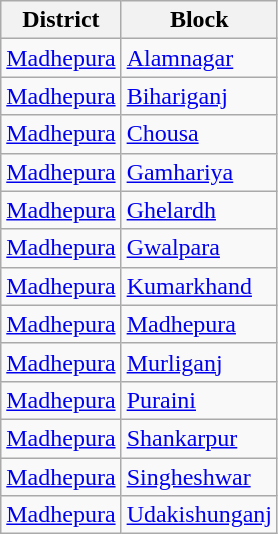<table class="wikitable">
<tr>
<th>District</th>
<th>Block</th>
</tr>
<tr>
<td><a href='#'>Madhepura</a></td>
<td><a href='#'>Alamnagar</a></td>
</tr>
<tr>
<td><a href='#'>Madhepura</a></td>
<td><a href='#'>Bihariganj</a></td>
</tr>
<tr>
<td><a href='#'>Madhepura</a></td>
<td><a href='#'>Chousa</a></td>
</tr>
<tr>
<td><a href='#'>Madhepura</a></td>
<td><a href='#'>Gamhariya</a></td>
</tr>
<tr>
<td><a href='#'>Madhepura</a></td>
<td><a href='#'>Ghelardh</a></td>
</tr>
<tr>
<td><a href='#'>Madhepura</a></td>
<td><a href='#'>Gwalpara</a></td>
</tr>
<tr>
<td><a href='#'>Madhepura</a></td>
<td><a href='#'>Kumarkhand</a></td>
</tr>
<tr>
<td><a href='#'>Madhepura</a></td>
<td><a href='#'>Madhepura</a></td>
</tr>
<tr>
<td><a href='#'>Madhepura</a></td>
<td><a href='#'>Murliganj</a></td>
</tr>
<tr>
<td><a href='#'>Madhepura</a></td>
<td><a href='#'>Puraini</a></td>
</tr>
<tr>
<td><a href='#'>Madhepura</a></td>
<td><a href='#'>Shankarpur</a></td>
</tr>
<tr>
<td><a href='#'>Madhepura</a></td>
<td><a href='#'>Singheshwar</a></td>
</tr>
<tr>
<td><a href='#'>Madhepura</a></td>
<td><a href='#'>Udakishunganj</a></td>
</tr>
</table>
